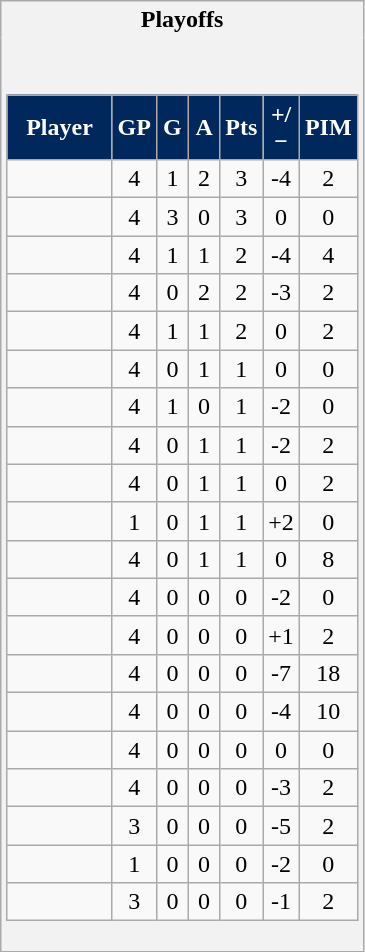<table class="wikitable" style="border: 1px solid #aaa;">
<tr>
<th style="border: 0;">Playoffs</th>
</tr>
<tr>
<td style="background: #f2f2f2; border: 0; text-align: center;"><br><table class="wikitable sortable" width="100%">
<tr align=center>
<th style="background:#00285D; color: #FFFFFF;" width="40%">Player</th>
<th style="background:#00285D; color: #FFFFFF;" width="10%">GP</th>
<th style="background:#00285D; color: #FFFFFF;" width="10%">G</th>
<th style="background:#00285D; color: #FFFFFF;" width="10%">A</th>
<th style="background:#00285D; color: #FFFFFF;" width="10%">Pts</th>
<th style="background:#00285D; color: #FFFFFF;" width="10%">+/−</th>
<th style="background:#00285D; color: #FFFFFF;" width="10%">PIM</th>
</tr>
<tr align=center>
<td></td>
<td>4</td>
<td>1</td>
<td>2</td>
<td>3</td>
<td>-4</td>
<td>2</td>
</tr>
<tr align=center>
<td></td>
<td>4</td>
<td>3</td>
<td>0</td>
<td>3</td>
<td>0</td>
<td>0</td>
</tr>
<tr align=center>
<td></td>
<td>4</td>
<td>1</td>
<td>1</td>
<td>2</td>
<td>-4</td>
<td>4</td>
</tr>
<tr align=center>
<td></td>
<td>4</td>
<td>0</td>
<td>2</td>
<td>2</td>
<td>-3</td>
<td>2</td>
</tr>
<tr align=center>
<td></td>
<td>4</td>
<td>1</td>
<td>1</td>
<td>2</td>
<td>0</td>
<td>2</td>
</tr>
<tr align=center>
<td></td>
<td>4</td>
<td>0</td>
<td>1</td>
<td>1</td>
<td>0</td>
<td>0</td>
</tr>
<tr align=center>
<td></td>
<td>4</td>
<td>1</td>
<td>0</td>
<td>1</td>
<td>-2</td>
<td>0</td>
</tr>
<tr align=center>
<td></td>
<td>4</td>
<td>0</td>
<td>1</td>
<td>1</td>
<td>-2</td>
<td>2</td>
</tr>
<tr align=center>
<td></td>
<td>4</td>
<td>0</td>
<td>1</td>
<td>1</td>
<td>0</td>
<td>2</td>
</tr>
<tr align=center>
<td></td>
<td>1</td>
<td>0</td>
<td>1</td>
<td>1</td>
<td>+2</td>
<td>0</td>
</tr>
<tr align=center>
<td></td>
<td>4</td>
<td>0</td>
<td>1</td>
<td>1</td>
<td>0</td>
<td>8</td>
</tr>
<tr align=center>
<td></td>
<td>4</td>
<td>0</td>
<td>0</td>
<td>0</td>
<td>-2</td>
<td>0</td>
</tr>
<tr align=center>
<td></td>
<td>4</td>
<td>0</td>
<td>0</td>
<td>0</td>
<td>+1</td>
<td>2</td>
</tr>
<tr align=center>
<td></td>
<td>4</td>
<td>0</td>
<td>0</td>
<td>0</td>
<td>-7</td>
<td>18</td>
</tr>
<tr align=center>
<td></td>
<td>4</td>
<td>0</td>
<td>0</td>
<td>0</td>
<td>-4</td>
<td>10</td>
</tr>
<tr align=center>
<td></td>
<td>4</td>
<td>0</td>
<td>0</td>
<td>0</td>
<td>0</td>
<td>0</td>
</tr>
<tr align=center>
<td></td>
<td>4</td>
<td>0</td>
<td>0</td>
<td>0</td>
<td>-3</td>
<td>2</td>
</tr>
<tr align=center>
<td></td>
<td>3</td>
<td>0</td>
<td>0</td>
<td>0</td>
<td>-5</td>
<td>2</td>
</tr>
<tr align=center>
<td></td>
<td>1</td>
<td>0</td>
<td>0</td>
<td>0</td>
<td>-2</td>
<td>0</td>
</tr>
<tr align=center>
<td></td>
<td>3</td>
<td>0</td>
<td>0</td>
<td>0</td>
<td>-1</td>
<td>2</td>
</tr>
</table>
</td>
</tr>
</table>
